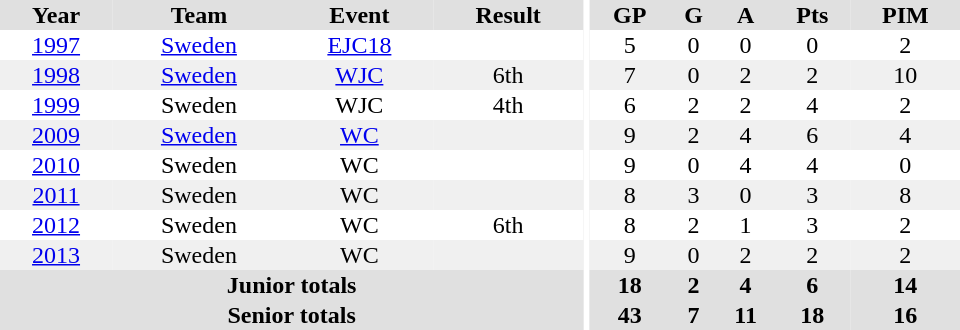<table border="0" cellpadding="1" cellspacing="0" ID="Table3" style="text-align:center; width:40em">
<tr ALIGN="center" bgcolor="#e0e0e0">
<th>Year</th>
<th>Team</th>
<th>Event</th>
<th>Result</th>
<th rowspan="99" bgcolor="#ffffff"></th>
<th>GP</th>
<th>G</th>
<th>A</th>
<th>Pts</th>
<th>PIM</th>
</tr>
<tr>
<td><a href='#'>1997</a></td>
<td><a href='#'>Sweden</a></td>
<td><a href='#'>EJC18</a></td>
<td></td>
<td>5</td>
<td>0</td>
<td>0</td>
<td>0</td>
<td>2</td>
</tr>
<tr bgcolor="#f0f0f0">
<td><a href='#'>1998</a></td>
<td><a href='#'>Sweden</a></td>
<td><a href='#'>WJC</a></td>
<td>6th</td>
<td>7</td>
<td>0</td>
<td>2</td>
<td>2</td>
<td>10</td>
</tr>
<tr>
<td><a href='#'>1999</a></td>
<td>Sweden</td>
<td>WJC</td>
<td>4th</td>
<td>6</td>
<td>2</td>
<td>2</td>
<td>4</td>
<td>2</td>
</tr>
<tr bgcolor="#f0f0f0">
<td><a href='#'>2009</a></td>
<td><a href='#'>Sweden</a></td>
<td><a href='#'>WC</a></td>
<td></td>
<td>9</td>
<td>2</td>
<td>4</td>
<td>6</td>
<td>4</td>
</tr>
<tr>
<td><a href='#'>2010</a></td>
<td>Sweden</td>
<td>WC</td>
<td></td>
<td>9</td>
<td>0</td>
<td>4</td>
<td>4</td>
<td>0</td>
</tr>
<tr bgcolor="#f0f0f0">
<td><a href='#'>2011</a></td>
<td>Sweden</td>
<td>WC</td>
<td></td>
<td>8</td>
<td>3</td>
<td>0</td>
<td>3</td>
<td>8</td>
</tr>
<tr>
<td><a href='#'>2012</a></td>
<td>Sweden</td>
<td>WC</td>
<td>6th</td>
<td>8</td>
<td>2</td>
<td>1</td>
<td>3</td>
<td>2</td>
</tr>
<tr bgcolor="#f0f0f0">
<td><a href='#'>2013</a></td>
<td>Sweden</td>
<td>WC</td>
<td></td>
<td>9</td>
<td>0</td>
<td>2</td>
<td>2</td>
<td>2</td>
</tr>
<tr bgcolor="#e0e0e0">
<th colspan="4">Junior totals</th>
<th>18</th>
<th>2</th>
<th>4</th>
<th>6</th>
<th>14</th>
</tr>
<tr bgcolor="#e0e0e0">
<th colspan="4">Senior totals</th>
<th>43</th>
<th>7</th>
<th>11</th>
<th>18</th>
<th>16</th>
</tr>
</table>
